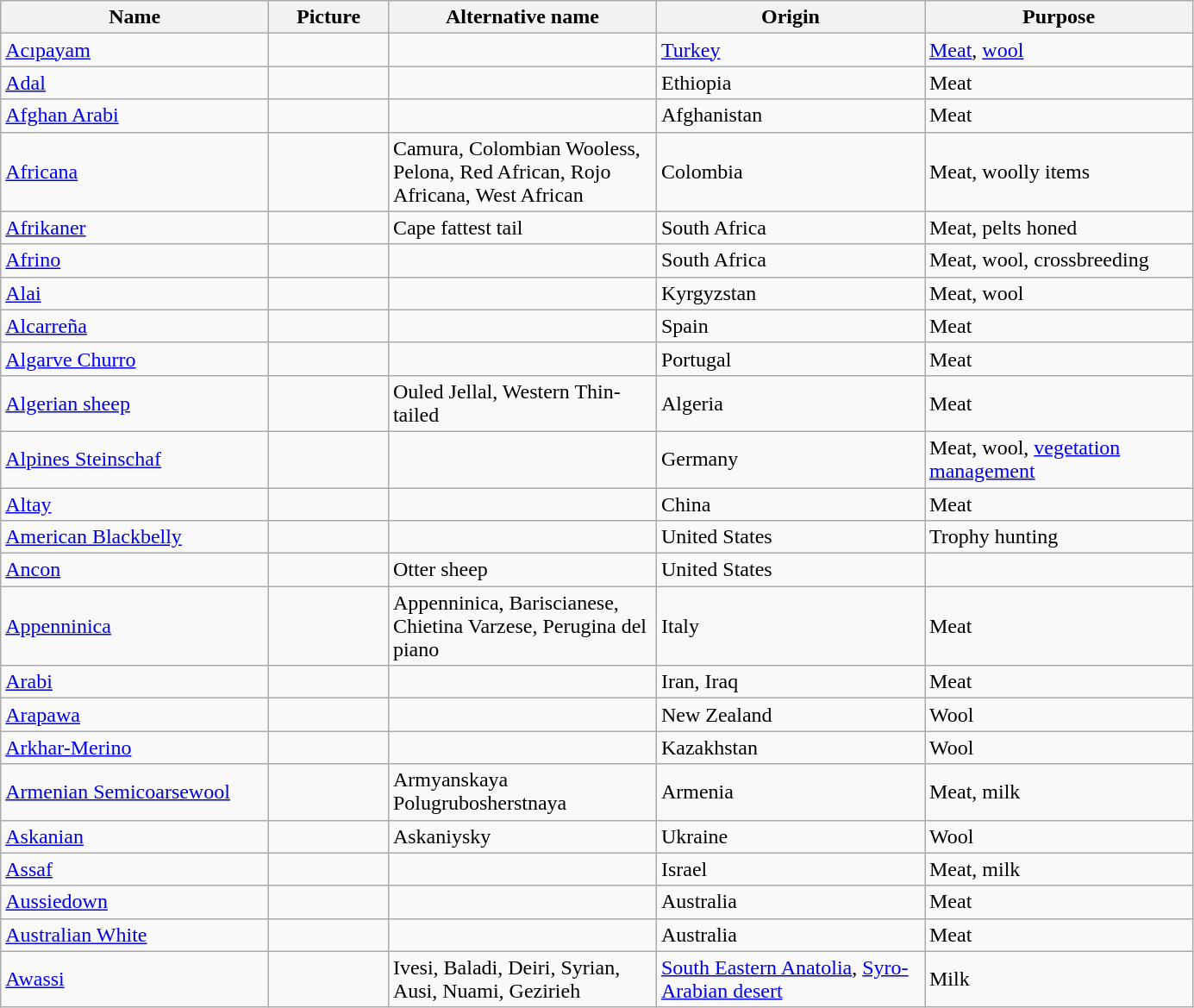<table class="wikitable sortable">
<tr>
<th width="200">Name</th>
<th width="85">Picture</th>
<th width="200">Alternative name</th>
<th width="200">Origin</th>
<th width="200">Purpose</th>
</tr>
<tr>
<td><a href='#'>Acıpayam</a></td>
<td></td>
<td></td>
<td><a href='#'>Turkey</a></td>
<td><a href='#'>Meat</a>, <a href='#'>wool</a></td>
</tr>
<tr>
<td><a href='#'>Adal</a></td>
<td></td>
<td></td>
<td>Ethiopia</td>
<td>Meat</td>
</tr>
<tr>
<td><a href='#'>Afghan Arabi</a></td>
<td></td>
<td></td>
<td>Afghanistan</td>
<td>Meat</td>
</tr>
<tr>
<td><a href='#'>Africana</a></td>
<td></td>
<td>Camura, Colombian Wooless, Pelona, Red African, Rojo Africana, West African</td>
<td>Colombia</td>
<td>Meat, woolly items</td>
</tr>
<tr>
<td><a href='#'>Afrikaner</a></td>
<td></td>
<td>Cape fattest tail</td>
<td>South Africa</td>
<td>Meat, pelts honed</td>
</tr>
<tr>
<td><a href='#'>Afrino</a></td>
<td></td>
<td></td>
<td>South Africa</td>
<td>Meat, wool, crossbreeding</td>
</tr>
<tr>
<td><a href='#'>Alai</a></td>
<td></td>
<td></td>
<td>Kyrgyzstan</td>
<td>Meat, wool</td>
</tr>
<tr>
<td><a href='#'>Alcarreña</a></td>
<td></td>
<td></td>
<td>Spain</td>
<td>Meat</td>
</tr>
<tr>
<td><a href='#'>Algarve Churro</a></td>
<td></td>
<td></td>
<td>Portugal</td>
<td>Meat</td>
</tr>
<tr>
<td><a href='#'>Algerian sheep</a></td>
<td></td>
<td>Ouled Jellal, Western Thin-tailed</td>
<td>Algeria</td>
<td>Meat</td>
</tr>
<tr>
<td><a href='#'>Alpines Steinschaf</a></td>
<td></td>
<td></td>
<td>Germany</td>
<td>Meat, wool, <a href='#'>vegetation management</a></td>
</tr>
<tr>
<td><a href='#'>Altay</a></td>
<td></td>
<td></td>
<td>China</td>
<td>Meat</td>
</tr>
<tr>
<td><a href='#'>American Blackbelly</a></td>
<td></td>
<td></td>
<td>United States</td>
<td>Trophy hunting</td>
</tr>
<tr>
<td><a href='#'>Ancon</a></td>
<td></td>
<td>Otter sheep</td>
<td>United States</td>
<td></td>
</tr>
<tr>
<td><a href='#'>Appenninica</a></td>
<td></td>
<td>Appenninica, Bariscianese, Chietina Varzese, Perugina del piano</td>
<td>Italy</td>
<td>Meat</td>
</tr>
<tr>
<td><a href='#'>Arabi</a></td>
<td></td>
<td></td>
<td>Iran, Iraq</td>
<td>Meat</td>
</tr>
<tr>
<td><a href='#'>Arapawa</a></td>
<td></td>
<td></td>
<td>New Zealand</td>
<td>Wool</td>
</tr>
<tr>
<td><a href='#'>Arkhar-Merino</a></td>
<td></td>
<td></td>
<td>Kazakhstan</td>
<td>Wool</td>
</tr>
<tr>
<td><a href='#'>Armenian Semicoarsewool</a></td>
<td></td>
<td>Armyanskaya Polugrubosherstnaya</td>
<td>Armenia</td>
<td>Meat, milk</td>
</tr>
<tr>
<td><a href='#'>Askanian</a></td>
<td></td>
<td>Askaniysky</td>
<td>Ukraine</td>
<td>Wool</td>
</tr>
<tr>
<td><a href='#'>Assaf</a></td>
<td></td>
<td></td>
<td>Israel</td>
<td>Meat, milk</td>
</tr>
<tr>
<td><a href='#'>Aussiedown</a></td>
<td></td>
<td></td>
<td>Australia</td>
<td>Meat</td>
</tr>
<tr>
<td><a href='#'>Australian White</a></td>
<td></td>
<td></td>
<td>Australia</td>
<td>Meat</td>
</tr>
<tr>
<td><a href='#'>Awassi</a></td>
<td></td>
<td>Ivesi, Baladi, Deiri, Syrian, Ausi, Nuami, Gezirieh</td>
<td><a href='#'>South Eastern Anatolia</a>, <a href='#'>Syro-Arabian desert</a></td>
<td>Milk</td>
</tr>
</table>
